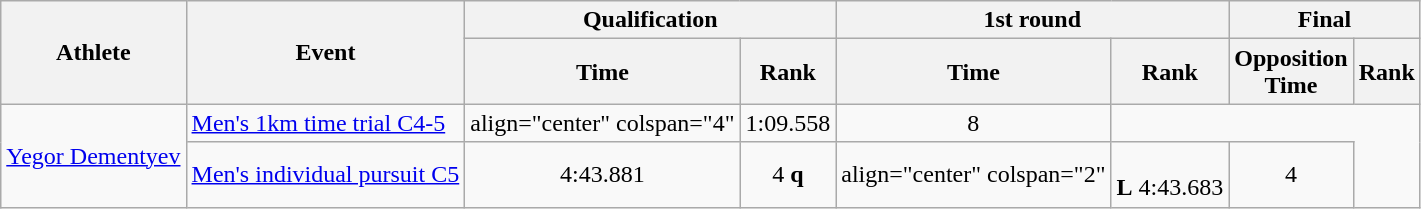<table class=wikitable>
<tr>
<th rowspan="2">Athlete</th>
<th rowspan="2">Event</th>
<th colspan="2">Qualification</th>
<th colspan="2">1st round</th>
<th colspan="2">Final</th>
</tr>
<tr>
<th>Time</th>
<th>Rank</th>
<th>Time</th>
<th>Rank</th>
<th>Opposition<br>Time</th>
<th>Rank</th>
</tr>
<tr>
<td rowspan="2"><a href='#'>Yegor Dementyev</a></td>
<td><a href='#'>Men's 1km time trial C4-5</a></td>
<td>align="center" colspan="4" </td>
<td align="center">1:09.558</td>
<td align="center">8</td>
</tr>
<tr>
<td><a href='#'>Men's individual pursuit C5</a></td>
<td align="center">4:43.881</td>
<td align="center">4 <strong>q</strong></td>
<td>align="center" colspan="2" </td>
<td align="center"><br> <strong>L</strong> 4:43.683</td>
<td align="center">4</td>
</tr>
</table>
